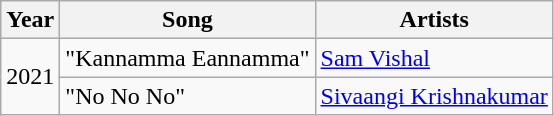<table class="wikitable">
<tr>
<th>Year</th>
<th>Song</th>
<th>Artists</th>
</tr>
<tr>
<td rowspan="2">2021</td>
<td>"Kannamma Eannamma"</td>
<td><a href='#'>Sam Vishal</a></td>
</tr>
<tr>
<td>"No No No"</td>
<td><a href='#'>Sivaangi Krishnakumar</a></td>
</tr>
</table>
